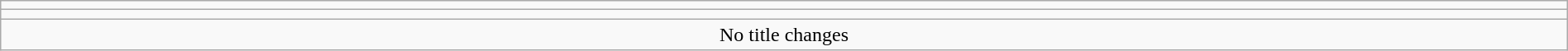<table class="wikitable" style="text-align:center; width:100%;">
<tr>
<td colspan=5></td>
</tr>
<tr>
<td colspan=5><strong></strong></td>
</tr>
<tr>
<td colspan="5">No title changes</td>
</tr>
</table>
